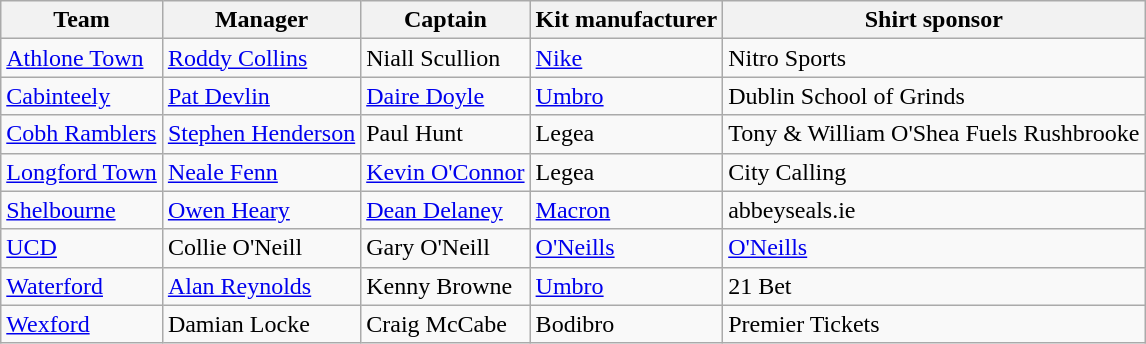<table class="wikitable sortable" style="text-align: left;">
<tr>
<th>Team</th>
<th>Manager</th>
<th>Captain</th>
<th>Kit manufacturer</th>
<th>Shirt sponsor</th>
</tr>
<tr>
<td><a href='#'>Athlone Town</a></td>
<td> <a href='#'>Roddy Collins</a></td>
<td> Niall Scullion</td>
<td><a href='#'>Nike</a></td>
<td>Nitro Sports</td>
</tr>
<tr>
<td><a href='#'>Cabinteely</a></td>
<td> <a href='#'>Pat Devlin</a></td>
<td><a href='#'>Daire Doyle</a></td>
<td><a href='#'>Umbro</a></td>
<td>Dublin School of Grinds</td>
</tr>
<tr>
<td><a href='#'>Cobh Ramblers</a></td>
<td> <a href='#'>Stephen Henderson</a></td>
<td>Paul Hunt</td>
<td>Legea</td>
<td>Tony & William O'Shea Fuels Rushbrooke</td>
</tr>
<tr>
<td><a href='#'>Longford Town</a></td>
<td> <a href='#'>Neale Fenn</a></td>
<td> <a href='#'>Kevin O'Connor</a></td>
<td>Legea</td>
<td>City Calling</td>
</tr>
<tr>
<td><a href='#'>Shelbourne</a></td>
<td> <a href='#'>Owen Heary</a></td>
<td> <a href='#'>Dean Delaney</a></td>
<td><a href='#'>Macron</a></td>
<td>abbeyseals.ie</td>
</tr>
<tr>
<td><a href='#'>UCD</a></td>
<td> Collie O'Neill</td>
<td> Gary O'Neill</td>
<td><a href='#'>O'Neills</a></td>
<td><a href='#'>O'Neills</a></td>
</tr>
<tr>
<td><a href='#'>Waterford</a></td>
<td> <a href='#'>Alan Reynolds</a></td>
<td> Kenny Browne</td>
<td><a href='#'>Umbro</a></td>
<td>21 Bet</td>
</tr>
<tr>
<td><a href='#'>Wexford</a></td>
<td> Damian Locke</td>
<td> Craig McCabe</td>
<td>Bodibro</td>
<td>Premier Tickets</td>
</tr>
</table>
